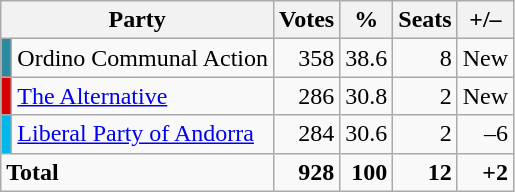<table class="wikitable">
<tr>
<th colspan="2">Party</th>
<th>Votes</th>
<th>%</th>
<th>Seats</th>
<th>+/–</th>
</tr>
<tr>
<td bgcolor="#2c89a0"></td>
<td>Ordino Communal Action</td>
<td style="text-align: right;">358</td>
<td style="text-align: right;">38.6</td>
<td style="text-align: right;">8</td>
<td style="text-align: right;">New</td>
</tr>
<tr>
<td bgcolor="#d40000"></td>
<td><a href='#'>The Alternative</a></td>
<td style="text-align: right;">286</td>
<td style="text-align: right;">30.8</td>
<td style="text-align: right;">2</td>
<td style="text-align: right;">New</td>
</tr>
<tr>
<td bgcolor="#00B7EB"></td>
<td><a href='#'>Liberal Party of Andorra</a></td>
<td style="text-align: right;">284</td>
<td style="text-align: right;">30.6</td>
<td style="text-align: right;">2</td>
<td style="text-align: right;">–6</td>
</tr>
<tr>
<td colspan="2" style="font-weight: bold;">Total</td>
<td style="text-align: right; font-weight: bold;">928</td>
<td style="text-align: right; font-weight: bold;">100</td>
<td style="text-align: right; font-weight: bold;">12</td>
<td style="text-align: right;"><strong>+2</strong></td>
</tr>
</table>
